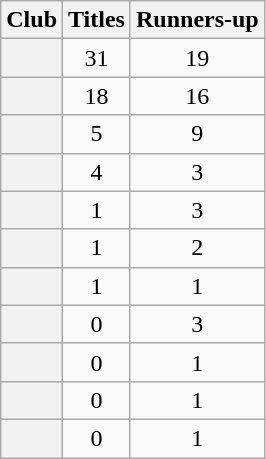<table class="wikitable sortable plainrowheaders">
<tr>
<th scope="col">Club</th>
<th scope="col">Titles</th>
<th scope="col">Runners-up</th>
</tr>
<tr>
<th scope="row"></th>
<td align="center">31</td>
<td align="center">19</td>
</tr>
<tr>
<th scope="row"></th>
<td align="center">18</td>
<td align="center">16</td>
</tr>
<tr>
<th scope="row"></th>
<td align="center">5</td>
<td align="center">9</td>
</tr>
<tr>
<th scope="row"></th>
<td align="center">4</td>
<td align="center">3</td>
</tr>
<tr>
<th scope="row"></th>
<td align="center">1</td>
<td align="center">3</td>
</tr>
<tr>
<th scope="row"></th>
<td align="center">1</td>
<td align="center">2</td>
</tr>
<tr>
<th scope="row"></th>
<td align="center">1</td>
<td align="center">1</td>
</tr>
<tr>
<th scope="row"></th>
<td align="center">0</td>
<td align="center">3</td>
</tr>
<tr>
<th scope="row"></th>
<td align="center">0</td>
<td align="center">1</td>
</tr>
<tr>
<th scope="row"></th>
<td align="center">0</td>
<td align="center">1</td>
</tr>
<tr>
<th scope="row"></th>
<td align="center">0</td>
<td align="center">1</td>
</tr>
</table>
